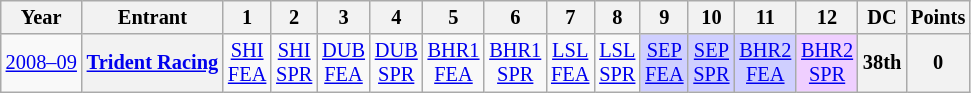<table class="wikitable" style="text-align:center; font-size:85%">
<tr>
<th>Year</th>
<th>Entrant</th>
<th>1</th>
<th>2</th>
<th>3</th>
<th>4</th>
<th>5</th>
<th>6</th>
<th>7</th>
<th>8</th>
<th>9</th>
<th>10</th>
<th>11</th>
<th>12</th>
<th>DC</th>
<th>Points</th>
</tr>
<tr>
<td nowrap><a href='#'>2008–09</a></td>
<th nowrap><a href='#'>Trident Racing</a></th>
<td><a href='#'>SHI<br>FEA</a></td>
<td><a href='#'>SHI<br>SPR</a></td>
<td><a href='#'>DUB<br>FEA</a></td>
<td><a href='#'>DUB<br>SPR</a></td>
<td><a href='#'>BHR1<br>FEA</a></td>
<td><a href='#'>BHR1<br>SPR</a></td>
<td><a href='#'>LSL<br>FEA</a></td>
<td><a href='#'>LSL<br>SPR</a></td>
<td style="background:#CFCFFF;"><a href='#'>SEP<br>FEA</a><br></td>
<td style="background:#CFCFFF;"><a href='#'>SEP<br>SPR</a><br></td>
<td style="background:#CFCFFF;"><a href='#'>BHR2<br>FEA</a><br></td>
<td style="background:#EFCFFF;"><a href='#'>BHR2<br>SPR</a><br></td>
<th>38th</th>
<th>0</th>
</tr>
</table>
